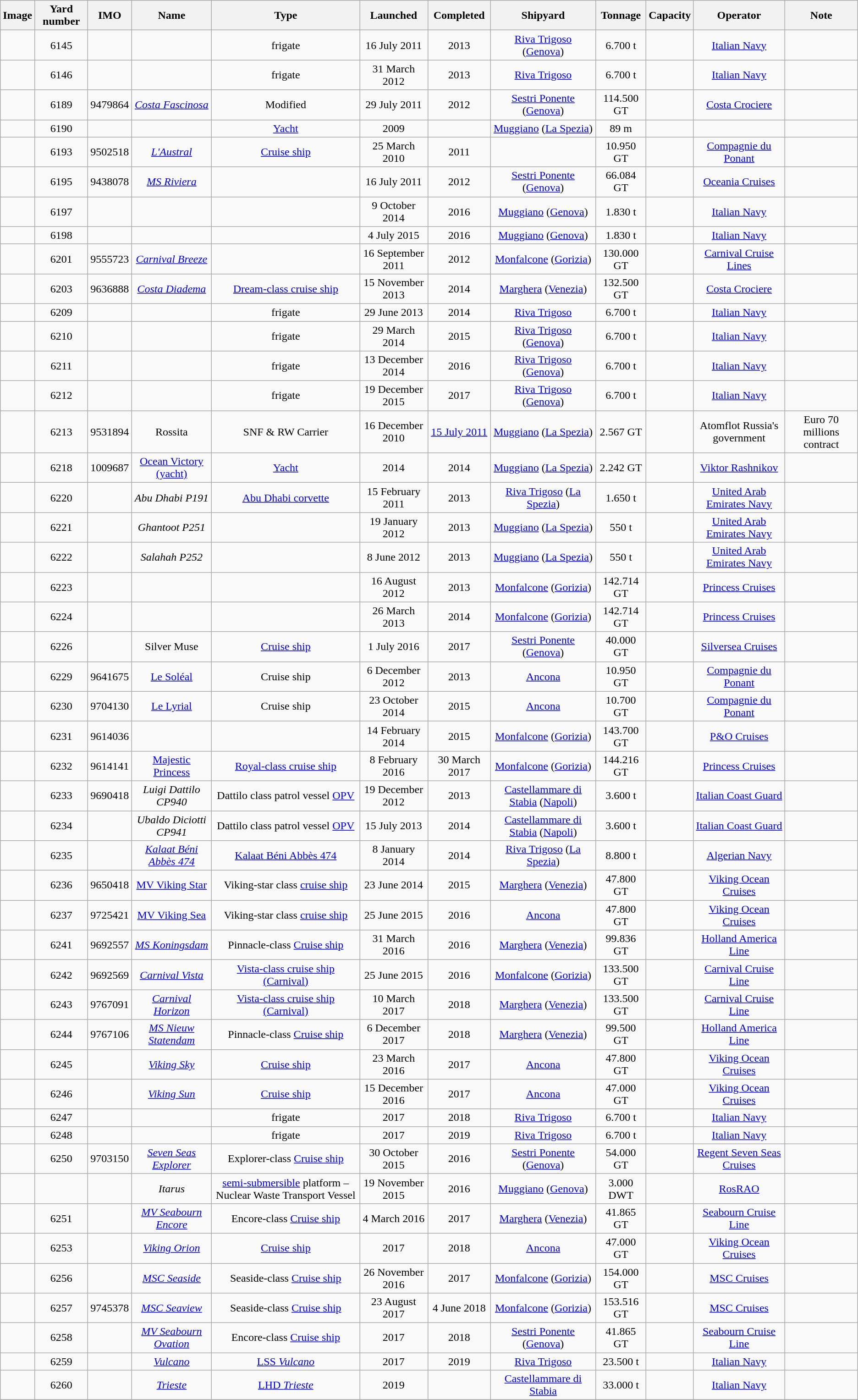<table class="sortable wikitable" style="text-align:center;">
<tr>
<th>Image</th>
<th>Yard number</th>
<th>IMO</th>
<th>Name</th>
<th>Type</th>
<th>Launched</th>
<th>Completed</th>
<th>Shipyard</th>
<th>Tonnage</th>
<th>Capacity</th>
<th>Operator</th>
<th>Note</th>
</tr>
<tr>
<td></td>
<td>6145</td>
<td></td>
<td></td>
<td> frigate</td>
<td>16 July 2011</td>
<td>2013</td>
<td><a href='#'>Riva Trigoso</a> (<a href='#'>Genova</a>)</td>
<td>6.700 t</td>
<td></td>
<td><a href='#'>Italian Navy</a></td>
<td></td>
</tr>
<tr>
<td></td>
<td>6146</td>
<td></td>
<td></td>
<td> frigate</td>
<td>31 March 2012</td>
<td>2013</td>
<td><a href='#'>Riva Trigoso</a></td>
<td>6.700 t</td>
<td></td>
<td><a href='#'>Italian Navy</a></td>
<td></td>
</tr>
<tr>
<td></td>
<td>6189</td>
<td>9479864</td>
<td><em><a href='#'>Costa Fascinosa</a></em></td>
<td>Modified </td>
<td>29 July 2011</td>
<td>2012</td>
<td><a href='#'>Sestri Ponente</a> (<a href='#'>Genova</a>)</td>
<td>114.500 GT</td>
<td></td>
<td><a href='#'>Costa Crociere</a></td>
<td></td>
</tr>
<tr>
<td></td>
<td>6190</td>
<td></td>
<td></td>
<td><a href='#'>Yacht</a></td>
<td>2009</td>
<td></td>
<td><a href='#'>Muggiano</a> (<a href='#'>La Spezia</a>)</td>
<td>89 m</td>
<td></td>
<td></td>
<td></td>
</tr>
<tr>
<td></td>
<td>6193</td>
<td>9502518</td>
<td><em><a href='#'>L'Austral</a></em></td>
<td><a href='#'>Cruise ship</a></td>
<td>25 March 2010</td>
<td>2011</td>
<td></td>
<td>10.950 GT</td>
<td></td>
<td><a href='#'>Compagnie du Ponant</a></td>
<td></td>
</tr>
<tr>
<td></td>
<td>6195</td>
<td>9438078</td>
<td><em><a href='#'>MS Riviera</a></em></td>
<td></td>
<td>16 July 2011</td>
<td>2012</td>
<td><a href='#'>Sestri Ponente</a> (<a href='#'>Genova</a>)</td>
<td>66.084 GT</td>
<td></td>
<td><a href='#'>Oceania Cruises</a></td>
<td></td>
</tr>
<tr>
<td></td>
<td>6197</td>
<td></td>
<td></td>
<td></td>
<td>9 October 2014</td>
<td>2016</td>
<td><a href='#'>Muggiano</a> (<a href='#'>Genova</a>)</td>
<td>1.830 t</td>
<td></td>
<td><a href='#'>Italian Navy</a></td>
<td></td>
</tr>
<tr>
<td></td>
<td>6198</td>
<td></td>
<td></td>
<td></td>
<td>4 July 2015</td>
<td>2016</td>
<td><a href='#'>Muggiano</a> (<a href='#'>Genova</a>)</td>
<td>1.830 t</td>
<td></td>
<td><a href='#'>Italian Navy</a></td>
<td></td>
</tr>
<tr>
<td></td>
<td>6201</td>
<td>9555723</td>
<td><em><a href='#'>Carnival Breeze</a></em></td>
<td></td>
<td>16 September 2011</td>
<td>2012</td>
<td><a href='#'>Monfalcone</a> (<a href='#'>Gorizia</a>)</td>
<td>130.000 GT</td>
<td></td>
<td><a href='#'>Carnival Cruise Lines</a></td>
<td></td>
</tr>
<tr>
<td></td>
<td>6203</td>
<td>9636888</td>
<td><em><a href='#'>Costa Diadema</a></em></td>
<td><a href='#'>Dream-class cruise ship</a></td>
<td>15 November 2013</td>
<td>2014</td>
<td><a href='#'>Marghera</a> (<a href='#'>Venezia</a>)</td>
<td>132.500 GT</td>
<td></td>
<td><a href='#'>Costa Crociere</a></td>
<td></td>
</tr>
<tr>
<td></td>
<td>6209</td>
<td></td>
<td></td>
<td> frigate</td>
<td>29 June 2013</td>
<td>2014</td>
<td><a href='#'>Riva Trigoso</a></td>
<td>6.700 t</td>
<td></td>
<td><a href='#'>Italian Navy</a></td>
<td></td>
</tr>
<tr>
<td></td>
<td>6210</td>
<td></td>
<td></td>
<td> frigate</td>
<td>29 March 2014</td>
<td>2015</td>
<td><a href='#'>Riva Trigoso</a> (<a href='#'>Genova</a>)</td>
<td>6.700 t</td>
<td></td>
<td><a href='#'>Italian Navy</a></td>
<td></td>
</tr>
<tr>
<td></td>
<td>6211</td>
<td></td>
<td></td>
<td> frigate</td>
<td>13 December 2014</td>
<td>2016</td>
<td><a href='#'>Riva Trigoso</a> (<a href='#'>Genova</a>)</td>
<td>6.700 t</td>
<td></td>
<td><a href='#'>Italian Navy</a></td>
<td></td>
</tr>
<tr>
<td></td>
<td>6212</td>
<td></td>
<td></td>
<td> frigate</td>
<td>19 December 2015</td>
<td>2017</td>
<td><a href='#'>Riva Trigoso</a> (<a href='#'>Genova</a>)</td>
<td>6.700 t</td>
<td></td>
<td><a href='#'>Italian Navy</a></td>
<td></td>
</tr>
<tr>
<td></td>
<td>6213</td>
<td>9531894</td>
<td>Rossita</td>
<td>SNF & RW Carrier</td>
<td>16 December 2010</td>
<td><a href='#'>15 July 2011</a></td>
<td><a href='#'>Muggiano</a> (<a href='#'>La Spezia</a>)</td>
<td>2.567 GT</td>
<td></td>
<td>Atomflot Russia's government</td>
<td>Euro 70 millions contract</td>
</tr>
<tr>
<td></td>
<td>6218</td>
<td>1009687</td>
<td><a href='#'>Ocean Victory (yacht)</a></td>
<td><a href='#'>Yacht</a></td>
<td>2014</td>
<td>2014</td>
<td><a href='#'>Muggiano</a> (<a href='#'>La Spezia</a>)</td>
<td>2.242 GT</td>
<td></td>
<td><a href='#'>Viktor Rashnikov</a></td>
<td></td>
</tr>
<tr>
<td></td>
<td>6220</td>
<td></td>
<td><em>Abu Dhabi P191</em></td>
<td><a href='#'>Abu Dhabi corvette</a></td>
<td>15 February 2011</td>
<td>2013</td>
<td><a href='#'>Riva Trigoso</a> (<a href='#'>La Spezia</a>)</td>
<td>1.650 t</td>
<td></td>
<td><a href='#'>United Arab Emirates Navy</a></td>
<td></td>
</tr>
<tr>
<td></td>
<td>6221</td>
<td></td>
<td><em>Ghantoot P251</em></td>
<td></td>
<td>19 January 2012</td>
<td>2013</td>
<td><a href='#'>Muggiano</a> (<a href='#'>La Spezia</a>)</td>
<td>550 t</td>
<td></td>
<td><a href='#'>United Arab Emirates Navy</a></td>
<td></td>
</tr>
<tr>
<td></td>
<td>6222</td>
<td></td>
<td><em>Salahah P252</em></td>
<td></td>
<td>8 June 2012</td>
<td>2013</td>
<td><a href='#'>Muggiano</a> (<a href='#'>La Spezia</a>)</td>
<td>550 t</td>
<td></td>
<td><a href='#'>United Arab Emirates Navy</a></td>
<td></td>
</tr>
<tr>
<td></td>
<td>6223</td>
<td></td>
<td></td>
<td></td>
<td>16 August 2012</td>
<td>2013</td>
<td><a href='#'>Monfalcone</a> (<a href='#'>Gorizia</a>)</td>
<td>142.714 GT</td>
<td></td>
<td><a href='#'>Princess Cruises</a></td>
<td></td>
</tr>
<tr>
<td></td>
<td>6224</td>
<td></td>
<td></td>
<td></td>
<td>26 March 2013</td>
<td>2014</td>
<td><a href='#'>Monfalcone</a> (<a href='#'>Gorizia</a>)</td>
<td>142.714 GT</td>
<td></td>
<td><a href='#'>Princess Cruises</a></td>
<td></td>
</tr>
<tr>
<td></td>
<td>6226</td>
<td></td>
<td>Silver Muse</td>
<td><a href='#'>Cruise ship</a></td>
<td>1 July 2016</td>
<td>2017</td>
<td><a href='#'>Sestri Ponente</a> (<a href='#'>Genova</a>)</td>
<td>40.000 GT</td>
<td></td>
<td><a href='#'>Silversea Cruises</a></td>
<td></td>
</tr>
<tr>
<td></td>
<td>6229</td>
<td>9641675</td>
<td><a href='#'>Le Soléal</a></td>
<td>Cruise ship</td>
<td>6 December 2012</td>
<td>2013</td>
<td><a href='#'>Ancona</a></td>
<td>10.950 GT</td>
<td></td>
<td><a href='#'>Compagnie du Ponant</a></td>
<td></td>
</tr>
<tr>
<td></td>
<td>6230</td>
<td>9704130</td>
<td><a href='#'>Le Lyrial</a></td>
<td>Cruise ship</td>
<td>23 October 2014</td>
<td>2015</td>
<td><a href='#'>Ancona</a></td>
<td>10.700 GT</td>
<td></td>
<td><a href='#'>Compagnie du Ponant</a></td>
<td></td>
</tr>
<tr>
<td></td>
<td>6231</td>
<td>9614036</td>
<td></td>
<td></td>
<td>14 February 2014</td>
<td>2015</td>
<td><a href='#'>Monfalcone</a> (<a href='#'>Gorizia</a>)</td>
<td>143.700 GT</td>
<td></td>
<td><a href='#'>P&O Cruises</a></td>
<td></td>
</tr>
<tr>
<td></td>
<td>6232</td>
<td>9614141</td>
<td><a href='#'>Majestic Princess</a></td>
<td><a href='#'>Royal-class cruise ship</a></td>
<td>8 February 2016</td>
<td>30 March 2017</td>
<td><a href='#'>Monfalcone</a> (<a href='#'>Gorizia</a>)</td>
<td>144.216 GT</td>
<td></td>
<td><a href='#'>Princess Cruises</a></td>
<td></td>
</tr>
<tr>
<td></td>
<td>6233</td>
<td>9690418</td>
<td><em>Luigi Dattilo CP940</em></td>
<td>Dattilo class patrol vessel <a href='#'>OPV</a></td>
<td>19 December 2012</td>
<td>2013</td>
<td><a href='#'>Castellammare di Stabia</a> (<a href='#'>Napoli</a>)</td>
<td>3.600 t</td>
<td></td>
<td><a href='#'>Italian Coast Guard</a></td>
<td></td>
</tr>
<tr>
<td></td>
<td>6234</td>
<td></td>
<td><em>Ubaldo Diciotti CP941</em></td>
<td>Dattilo class patrol vessel <a href='#'>OPV</a></td>
<td>15 July 2013</td>
<td>2014</td>
<td><a href='#'>Castellammare di Stabia</a> (<a href='#'>Napoli</a>)</td>
<td>3.600 t</td>
<td></td>
<td><a href='#'>Italian Coast Guard</a></td>
<td></td>
</tr>
<tr>
<td></td>
<td>6235</td>
<td></td>
<td><em><a href='#'>Kalaat Béni Abbès 474</a></em></td>
<td><a href='#'>Kalaat Béni Abbès 474</a></td>
<td>8 January 2014</td>
<td>2014</td>
<td><a href='#'>Riva Trigoso</a> (<a href='#'>La Spezia</a>)</td>
<td>8.800 t</td>
<td></td>
<td><a href='#'>Algerian Navy</a></td>
<td></td>
</tr>
<tr>
<td></td>
<td>6236</td>
<td>9650418</td>
<td><a href='#'>MV Viking Star</a></td>
<td>Viking-star class <a href='#'>cruise ship</a></td>
<td>23 June 2014</td>
<td>2015</td>
<td><a href='#'>Marghera</a> (<a href='#'>Venezia</a>)</td>
<td>47.800 GT</td>
<td></td>
<td><a href='#'>Viking Ocean Cruises</a></td>
<td></td>
</tr>
<tr>
<td></td>
<td>6237</td>
<td>9725421</td>
<td><a href='#'>MV Viking Sea</a></td>
<td>Viking-star class <a href='#'>cruise ship</a></td>
<td>25 June 2015</td>
<td>2016</td>
<td><a href='#'>Ancona</a></td>
<td>47.800 GT</td>
<td></td>
<td><a href='#'>Viking Ocean Cruises</a></td>
<td></td>
</tr>
<tr>
<td></td>
<td>6241</td>
<td>9692557</td>
<td><em><a href='#'>MS Koningsdam</a></em></td>
<td>Pinnacle-class <a href='#'>Cruise ship</a></td>
<td>31 March 2016</td>
<td>2016</td>
<td><a href='#'>Marghera</a> (<a href='#'>Venezia</a>)</td>
<td>99.836 GT</td>
<td></td>
<td><a href='#'>Holland America Line</a></td>
<td></td>
</tr>
<tr>
<td></td>
<td>6242</td>
<td>9692569</td>
<td><em><a href='#'>Carnival Vista</a></em></td>
<td><a href='#'>Vista-class cruise ship (Carnival)</a></td>
<td>25 June 2015</td>
<td>2016</td>
<td><a href='#'>Monfalcone</a> (<a href='#'>Gorizia</a>)</td>
<td>133.500 GT</td>
<td></td>
<td><a href='#'>Carnival Cruise Line</a></td>
<td></td>
</tr>
<tr>
<td></td>
<td>6243</td>
<td>9767091</td>
<td><em><a href='#'>Carnival Horizon</a></em></td>
<td><a href='#'>Vista-class cruise ship (Carnival)</a></td>
<td>10 March 2017</td>
<td>2018</td>
<td><a href='#'>Marghera</a> (<a href='#'>Venezia</a>)</td>
<td>133.500 GT</td>
<td></td>
<td><a href='#'>Carnival Cruise Line</a></td>
<td></td>
</tr>
<tr>
<td></td>
<td>6244</td>
<td>9767106</td>
<td><em><a href='#'>MS Nieuw Statendam</a></em></td>
<td>Pinnacle-class <a href='#'>Cruise ship</a></td>
<td>6 December 2017</td>
<td>2018</td>
<td><a href='#'>Marghera</a> (<a href='#'>Venezia</a>)</td>
<td>99.500 GT</td>
<td></td>
<td><a href='#'>Holland America Line</a></td>
<td></td>
</tr>
<tr>
<td></td>
<td>6245</td>
<td></td>
<td><em><a href='#'>Viking Sky</a></em></td>
<td><a href='#'>Cruise ship</a></td>
<td>23 March 2016</td>
<td>2017</td>
<td><a href='#'>Ancona</a></td>
<td>47.800 GT</td>
<td></td>
<td><a href='#'>Viking Ocean Cruises</a></td>
<td></td>
</tr>
<tr>
<td></td>
<td>6246</td>
<td></td>
<td><em><a href='#'>Viking Sun</a></em></td>
<td><a href='#'>Cruise ship</a></td>
<td>15 December 2016</td>
<td>2017</td>
<td><a href='#'>Ancona</a></td>
<td>47.000 GT</td>
<td></td>
<td><a href='#'>Viking Ocean Cruises</a></td>
<td></td>
</tr>
<tr>
<td></td>
<td>6247</td>
<td></td>
<td></td>
<td> frigate</td>
<td>2017</td>
<td>2018</td>
<td><a href='#'>Riva Trigoso</a></td>
<td>6.700 t</td>
<td></td>
<td><a href='#'>Italian Navy</a></td>
<td></td>
</tr>
<tr>
<td></td>
<td>6248</td>
<td></td>
<td></td>
<td> frigate</td>
<td>2017</td>
<td>2019</td>
<td><a href='#'>Riva Trigoso</a></td>
<td>6.700 t</td>
<td></td>
<td><a href='#'>Italian Navy</a></td>
<td></td>
</tr>
<tr>
<td></td>
<td>6250</td>
<td>9703150</td>
<td><em><a href='#'>Seven Seas Explorer</a></em></td>
<td>Explorer-class <a href='#'>Cruise ship</a></td>
<td>30 October 2015</td>
<td>2016</td>
<td><a href='#'>Sestri Ponente</a> (<a href='#'>Genova</a>)</td>
<td>54.000 GT</td>
<td></td>
<td><a href='#'>Regent Seven Seas Cruises</a></td>
<td></td>
</tr>
<tr>
<td></td>
<td></td>
<td></td>
<td><em>Itarus</em></td>
<td><a href='#'>semi-submersible</a> platform – Nuclear Waste Transport Vessel</td>
<td>19 November 2015</td>
<td>2016</td>
<td><a href='#'>Muggiano</a> (<a href='#'>Genova</a>)</td>
<td>3.000 DWT</td>
<td></td>
<td><a href='#'>RosRAO</a></td>
<td></td>
</tr>
<tr>
<td></td>
<td>6251</td>
<td></td>
<td><em><a href='#'>MV Seabourn Encore</a></em></td>
<td>Encore-class <a href='#'>Cruise ship</a></td>
<td>4 March 2016</td>
<td>2017</td>
<td><a href='#'>Marghera</a> (<a href='#'>Venezia</a>)</td>
<td>41.865 GT</td>
<td></td>
<td><a href='#'>Seabourn Cruise Line</a></td>
<td></td>
</tr>
<tr>
<td></td>
<td>6253</td>
<td></td>
<td><em><a href='#'>Viking Orion</a></em></td>
<td><a href='#'>Cruise ship</a></td>
<td>2017</td>
<td>2018</td>
<td><a href='#'>Ancona</a></td>
<td>47.000 GT</td>
<td></td>
<td><a href='#'>Viking Ocean Cruises</a></td>
<td></td>
</tr>
<tr>
<td></td>
<td>6256</td>
<td></td>
<td><em><a href='#'>MSC Seaside</a></em></td>
<td>Seaside-class <a href='#'>Cruise ship</a></td>
<td>26 November 2016</td>
<td>2017</td>
<td><a href='#'>Monfalcone</a> (<a href='#'>Gorizia</a>)</td>
<td>154.000 GT</td>
<td></td>
<td><a href='#'>MSC Cruises</a></td>
<td></td>
</tr>
<tr>
<td></td>
<td>6257</td>
<td>9745378</td>
<td><em><a href='#'>MSC Seaview</a></em></td>
<td>Seaside-class <a href='#'>Cruise ship</a></td>
<td>23 August 2017</td>
<td>4 June 2018</td>
<td><a href='#'>Monfalcone</a> (<a href='#'>Gorizia</a>)</td>
<td>153.516 GT</td>
<td></td>
<td><a href='#'>MSC Cruises</a></td>
<td></td>
</tr>
<tr>
<td></td>
<td>6258</td>
<td></td>
<td><em><a href='#'>MV Seabourn Ovation</a></em></td>
<td>Encore-class <a href='#'>Cruise ship</a></td>
<td>2017</td>
<td>2018</td>
<td><a href='#'>Sestri Ponente</a> (<a href='#'>Genova</a>)</td>
<td>41.865 GT</td>
<td></td>
<td><a href='#'>Seabourn Cruise Line</a></td>
<td></td>
</tr>
<tr>
<td></td>
<td>6259</td>
<td></td>
<td><a href='#'><em>Vulcano</em></a></td>
<td><a href='#'>LSS <em>Vulcano</em></a></td>
<td>2017</td>
<td>2019</td>
<td><a href='#'>Riva Trigoso</a></td>
<td>23.500 t</td>
<td></td>
<td><a href='#'>Italian Navy</a></td>
<td></td>
</tr>
<tr>
<td></td>
<td>6260</td>
<td></td>
<td><a href='#'><em>Trieste</em></a></td>
<td><a href='#'>LHD <em>Trieste</em></a></td>
<td>2019</td>
<td></td>
<td><a href='#'>Castellammare di Stabia</a></td>
<td>33.000 t</td>
<td></td>
<td><a href='#'>Italian Navy</a></td>
<td></td>
</tr>
<tr>
</tr>
</table>
